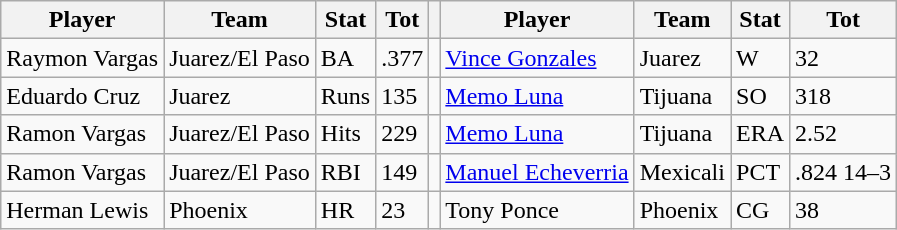<table class="wikitable">
<tr>
<th>Player</th>
<th>Team</th>
<th>Stat</th>
<th>Tot</th>
<th></th>
<th>Player</th>
<th>Team</th>
<th>Stat</th>
<th>Tot</th>
</tr>
<tr>
<td>Raymon Vargas</td>
<td>Juarez/El Paso</td>
<td>BA</td>
<td>.377</td>
<td></td>
<td><a href='#'>Vince Gonzales</a></td>
<td>Juarez</td>
<td>W</td>
<td>32</td>
</tr>
<tr>
<td>Eduardo Cruz</td>
<td>Juarez</td>
<td>Runs</td>
<td>135</td>
<td></td>
<td><a href='#'>Memo Luna</a></td>
<td>Tijuana</td>
<td>SO</td>
<td>318</td>
</tr>
<tr>
<td>Ramon Vargas</td>
<td>Juarez/El Paso</td>
<td>Hits</td>
<td>229</td>
<td></td>
<td><a href='#'>Memo Luna</a></td>
<td>Tijuana</td>
<td>ERA</td>
<td>2.52</td>
</tr>
<tr>
<td>Ramon Vargas</td>
<td>Juarez/El Paso</td>
<td>RBI</td>
<td>149</td>
<td></td>
<td><a href='#'>Manuel Echeverria</a></td>
<td>Mexicali</td>
<td>PCT</td>
<td>.824 14–3</td>
</tr>
<tr>
<td>Herman Lewis</td>
<td>Phoenix</td>
<td>HR</td>
<td>23</td>
<td></td>
<td>Tony Ponce</td>
<td>Phoenix</td>
<td>CG</td>
<td>38</td>
</tr>
</table>
